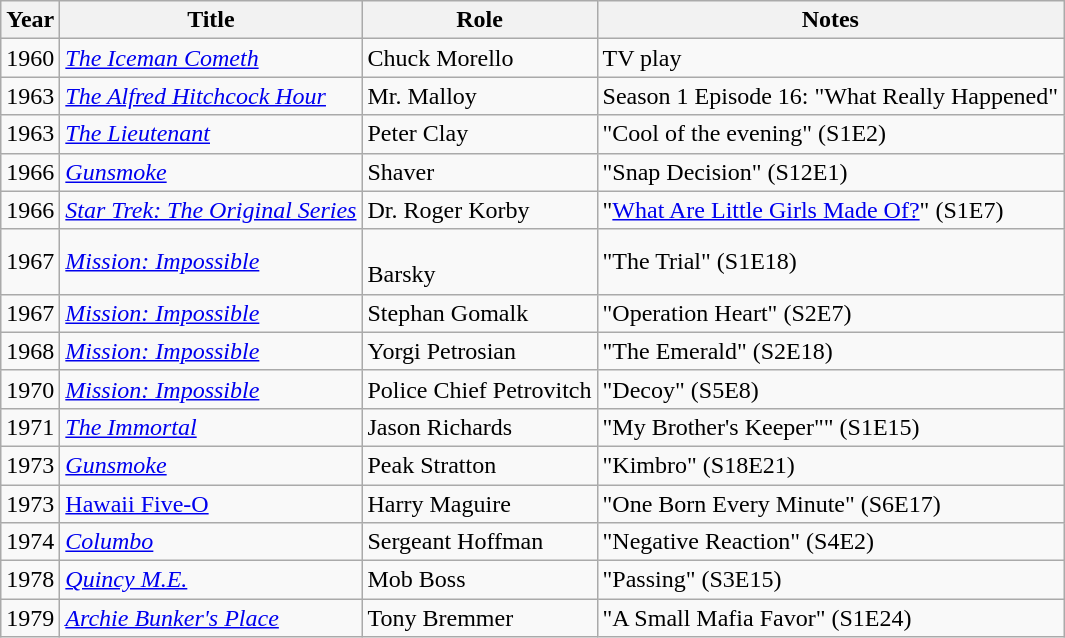<table class="wikitable">
<tr>
<th>Year</th>
<th>Title</th>
<th>Role</th>
<th>Notes</th>
</tr>
<tr>
<td>1960</td>
<td><em><a href='#'>The Iceman Cometh</a></em></td>
<td>Chuck Morello</td>
<td>TV play</td>
</tr>
<tr>
<td>1963</td>
<td><em><a href='#'>The Alfred Hitchcock Hour</a></em></td>
<td>Mr. Malloy</td>
<td>Season 1 Episode 16: "What Really Happened"</td>
</tr>
<tr>
<td>1963</td>
<td><em><a href='#'>The Lieutenant</a></em></td>
<td>Peter Clay</td>
<td>"Cool of the evening" (S1E2)</td>
</tr>
<tr>
<td>1966</td>
<td><em><a href='#'>Gunsmoke</a></em></td>
<td>Shaver</td>
<td>"Snap Decision" (S12E1)</td>
</tr>
<tr>
<td>1966</td>
<td><em><a href='#'>Star Trek: The Original Series</a></em></td>
<td>Dr. Roger Korby</td>
<td>"<a href='#'>What Are Little Girls Made Of?</a>" (S1E7)</td>
</tr>
<tr>
<td>1967</td>
<td><em><a href='#'>Mission: Impossible</a></em></td>
<td><br>Barsky</td>
<td>"The Trial" (S1E18)</td>
</tr>
<tr>
<td>1967</td>
<td><em><a href='#'>Mission: Impossible</a></em></td>
<td>Stephan Gomalk</td>
<td>"Operation Heart" (S2E7)</td>
</tr>
<tr>
<td>1968</td>
<td><em><a href='#'>Mission: Impossible</a></em></td>
<td>Yorgi Petrosian</td>
<td>"The Emerald" (S2E18)</td>
</tr>
<tr>
<td>1970</td>
<td><em><a href='#'>Mission: Impossible</a></em></td>
<td>Police Chief Petrovitch</td>
<td>"Decoy" (S5E8)</td>
</tr>
<tr>
<td>1971</td>
<td><em><a href='#'>The Immortal</a></em></td>
<td>Jason Richards</td>
<td>"My Brother's Keeper"" (S1E15)</td>
</tr>
<tr>
<td>1973</td>
<td><em><a href='#'>Gunsmoke</a></em></td>
<td>Peak Stratton</td>
<td>"Kimbro" (S18E21)</td>
</tr>
<tr>
<td>1973</td>
<td><a href='#'>Hawaii Five-O</a></td>
<td>Harry Maguire</td>
<td>"One Born Every Minute" (S6E17)</td>
</tr>
<tr>
<td>1974</td>
<td><em><a href='#'>Columbo</a></em></td>
<td>Sergeant Hoffman</td>
<td>"Negative Reaction" (S4E2)</td>
</tr>
<tr>
<td>1978</td>
<td><em><a href='#'>Quincy M.E.</a></em></td>
<td>Mob Boss</td>
<td>"Passing" (S3E15)</td>
</tr>
<tr>
<td>1979</td>
<td><em><a href='#'>Archie Bunker's Place</a></em></td>
<td>Tony Bremmer</td>
<td>"A Small Mafia Favor" (S1E24)</td>
</tr>
</table>
